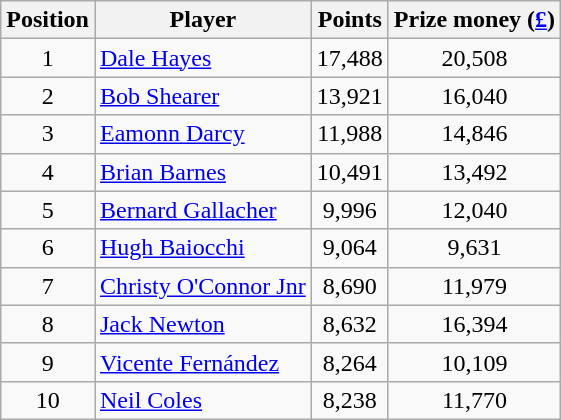<table class="wikitable">
<tr>
<th>Position</th>
<th>Player</th>
<th>Points</th>
<th>Prize money (<a href='#'>£</a>)</th>
</tr>
<tr>
<td align=center>1</td>
<td> <a href='#'>Dale Hayes</a></td>
<td align=center>17,488</td>
<td align=center>20,508</td>
</tr>
<tr>
<td align=center>2</td>
<td> <a href='#'>Bob Shearer</a></td>
<td align=center>13,921</td>
<td align=center>16,040</td>
</tr>
<tr>
<td align=center>3</td>
<td> <a href='#'>Eamonn Darcy</a></td>
<td align=center>11,988</td>
<td align=center>14,846</td>
</tr>
<tr>
<td align=center>4</td>
<td> <a href='#'>Brian Barnes</a></td>
<td align=center>10,491</td>
<td align=center>13,492</td>
</tr>
<tr>
<td align=center>5</td>
<td> <a href='#'>Bernard Gallacher</a></td>
<td align=center>9,996</td>
<td align=center>12,040</td>
</tr>
<tr>
<td align=center>6</td>
<td> <a href='#'>Hugh Baiocchi</a></td>
<td align=center>9,064</td>
<td align=center>9,631</td>
</tr>
<tr>
<td align=center>7</td>
<td> <a href='#'>Christy O'Connor Jnr</a></td>
<td align=center>8,690</td>
<td align=center>11,979</td>
</tr>
<tr>
<td align=center>8</td>
<td> <a href='#'>Jack Newton</a></td>
<td align=center>8,632</td>
<td align=center>16,394</td>
</tr>
<tr>
<td align=center>9</td>
<td> <a href='#'>Vicente Fernández</a></td>
<td align=center>8,264</td>
<td align=center>10,109</td>
</tr>
<tr>
<td align=center>10</td>
<td> <a href='#'>Neil Coles</a></td>
<td align=center>8,238</td>
<td align=center>11,770</td>
</tr>
</table>
